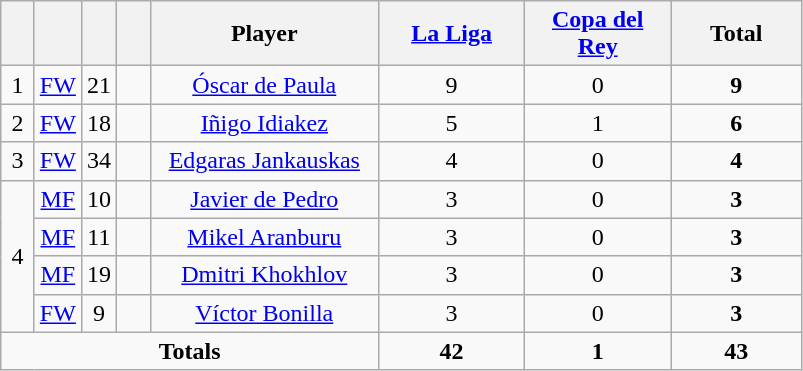<table class="wikitable" style="text-align:center">
<tr>
<th width=15></th>
<th width=15></th>
<th width=15></th>
<th width=15></th>
<th width=145>Player</th>
<th width=90><strong><a href='#'>La Liga</a></strong></th>
<th width=90><strong><a href='#'>Copa del Rey</a></strong></th>
<th width=80>Total</th>
</tr>
<tr>
<td>1</td>
<td><a href='#'>FW</a></td>
<td>21</td>
<td></td>
<td><a href='#'>Óscar de Paula</a></td>
<td>9</td>
<td>0</td>
<td><strong>9</strong></td>
</tr>
<tr>
<td>2</td>
<td><a href='#'>FW</a></td>
<td>18</td>
<td></td>
<td><a href='#'>Iñigo Idiakez</a></td>
<td>5</td>
<td>1</td>
<td><strong>6</strong></td>
</tr>
<tr>
<td>3</td>
<td><a href='#'>FW</a></td>
<td>34</td>
<td></td>
<td><a href='#'>Edgaras Jankauskas</a></td>
<td>4</td>
<td>0</td>
<td><strong>4</strong></td>
</tr>
<tr>
<td rowspan=4>4</td>
<td><a href='#'>MF</a></td>
<td>10</td>
<td></td>
<td><a href='#'>Javier de Pedro</a></td>
<td>3</td>
<td>0</td>
<td><strong>3</strong></td>
</tr>
<tr>
<td><a href='#'>MF</a></td>
<td>11</td>
<td></td>
<td><a href='#'>Mikel Aranburu</a></td>
<td>3</td>
<td>0</td>
<td><strong>3</strong></td>
</tr>
<tr>
<td><a href='#'>MF</a></td>
<td>19</td>
<td></td>
<td><a href='#'>Dmitri Khokhlov</a></td>
<td>3</td>
<td>0</td>
<td><strong>3</strong></td>
</tr>
<tr>
<td><a href='#'>FW</a></td>
<td>9</td>
<td></td>
<td><a href='#'>Víctor Bonilla</a></td>
<td>3</td>
<td>0</td>
<td><strong>3</strong></td>
</tr>
<tr>
<td colspan=5><strong>Totals</strong></td>
<td><strong>42</strong></td>
<td><strong>1</strong></td>
<td><strong>43</strong></td>
</tr>
</table>
